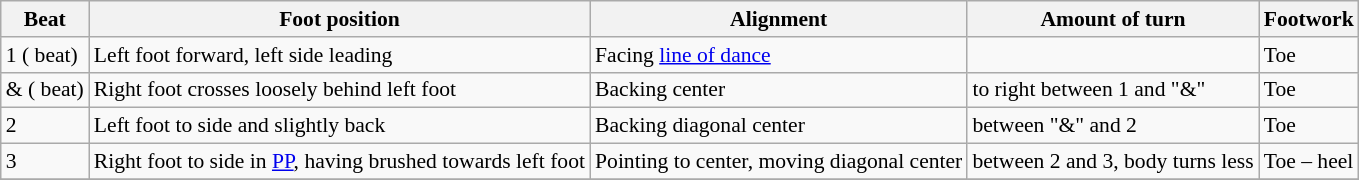<table class="wikitable" style="font-size:90%;">
<tr>
<th>Beat</th>
<th>Foot position</th>
<th>Alignment</th>
<th>Amount of turn</th>
<th>Footwork</th>
</tr>
<tr>
<td>1 ( beat)</td>
<td>Left foot forward, left side leading</td>
<td>Facing <a href='#'>line of dance</a></td>
<td></td>
<td>Toe</td>
</tr>
<tr>
<td>& ( beat)</td>
<td>Right foot crosses loosely behind left foot</td>
<td>Backing center</td>
<td> to right between 1 and "&"</td>
<td>Toe</td>
</tr>
<tr>
<td>2</td>
<td>Left foot to side and slightly back</td>
<td>Backing diagonal center</td>
<td> between "&" and 2</td>
<td>Toe</td>
</tr>
<tr>
<td>3</td>
<td>Right foot to side in <a href='#'>PP</a>, having brushed towards left foot</td>
<td>Pointing to center, moving diagonal center</td>
<td> between 2 and 3, body turns less</td>
<td>Toe – heel</td>
</tr>
<tr>
</tr>
</table>
